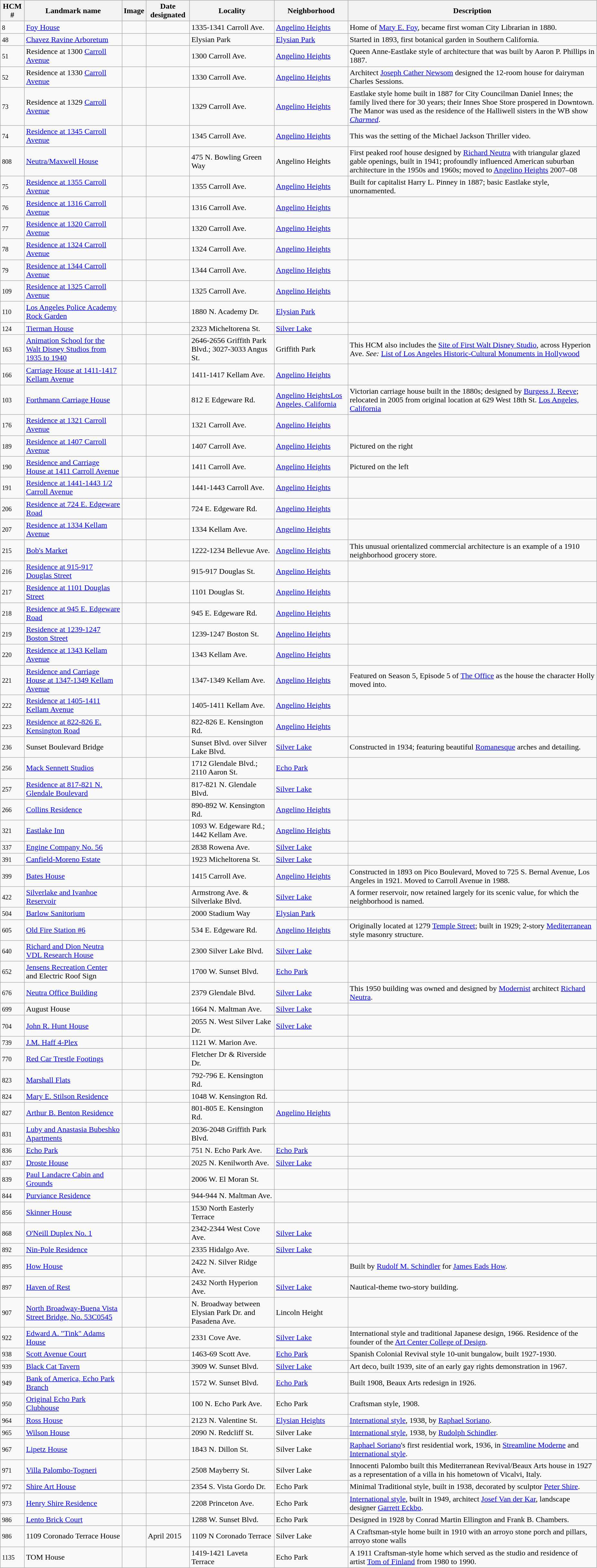<table class="wikitable sortable" style="width:98%">
<tr>
<th class="unsortable" ><strong>HCM #</strong></th>
<th><strong>Landmark name</strong></th>
<th class="unsortable" ><strong>Image</strong></th>
<th><strong>Date designated</strong></th>
<th><strong>Locality</strong></th>
<th><strong>Neighborhood</strong></th>
<th class="unsortable" ><strong>Description</strong></th>
</tr>
<tr>
<td><small>8</small></td>
<td><a href='#'>Foy House</a></td>
<td></td>
<td></td>
<td>1335-1341 Carroll Ave.<br><small></small></td>
<td><a href='#'>Angelino Heights</a></td>
<td>Home of <a href='#'>Mary E. Foy</a>, became first woman City Librarian in 1880.</td>
</tr>
<tr>
<td><small>48</small></td>
<td><a href='#'>Chavez Ravine Arboretum</a></td>
<td></td>
<td></td>
<td>Elysian Park</td>
<td><a href='#'>Elysian Park</a></td>
<td>Started in 1893, first botanical garden in Southern California.</td>
</tr>
<tr>
<td><small>51</small></td>
<td>Residence at 1300 <a href='#'>Carroll Avenue</a></td>
<td></td>
<td></td>
<td>1300 Carroll Ave.<br><small></small></td>
<td><a href='#'>Angelino Heights</a></td>
<td>Queen Anne-Eastlake style of architecture that was built by Aaron P. Phillips in 1887.</td>
</tr>
<tr>
<td><small>52</small></td>
<td>Residence at 1330 <a href='#'>Carroll Avenue</a></td>
<td></td>
<td></td>
<td>1330 Carroll Ave.<br><small></small></td>
<td><a href='#'>Angelino Heights</a></td>
<td>Architect <a href='#'>Joseph Cather Newsom</a> designed the 12-room house for dairyman Charles Sessions.</td>
</tr>
<tr>
<td><small>73</small></td>
<td>Residence at 1329 <a href='#'>Carroll Avenue</a></td>
<td></td>
<td></td>
<td>1329 Carroll Ave.</td>
<td><a href='#'>Angelino Heights</a></td>
<td>Eastlake style home built in 1887 for City Councilman Daniel Innes; the family lived there for 30 years; their Innes Shoe Store prospered in Downtown. The Manor was used as the residence of the Halliwell sisters in the WB show <em><a href='#'>Charmed</a></em>.</td>
</tr>
<tr>
<td><small>74</small></td>
<td><a href='#'>Residence at 1345 Carroll Avenue</a></td>
<td></td>
<td></td>
<td>1345 Carroll Ave.<br><small></small></td>
<td><a href='#'>Angelino Heights</a></td>
<td>This was the setting of the Michael Jackson Thriller video.</td>
</tr>
<tr>
<td><small>808</small></td>
<td><a href='#'>Neutra/Maxwell House</a></td>
<td></td>
<td></td>
<td>475 N. Bowling Green Way<br><small></small></td>
<td>Angelino Heights</td>
<td>First peaked roof house designed by <a href='#'>Richard Neutra</a> with triangular glazed gable openings, built in 1941; profoundly influenced American suburban architecture in the 1950s and 1960s; moved to <a href='#'>Angelino Heights</a> 2007–08</td>
</tr>
<tr>
<td><small>75</small></td>
<td><a href='#'>Residence at 1355 Carroll Avenue</a></td>
<td></td>
<td></td>
<td>1355 Carroll Ave.<br><small></small></td>
<td><a href='#'>Angelino Heights</a></td>
<td>Built for capitalist Harry L. Pinney in 1887; basic Eastlake style, unornamented.</td>
</tr>
<tr>
<td><small>76</small></td>
<td><a href='#'>Residence at 1316 Carroll Avenue</a></td>
<td></td>
<td></td>
<td>1316 Carroll Ave.<br><small></small></td>
<td><a href='#'>Angelino Heights</a></td>
<td></td>
</tr>
<tr>
<td><small>77</small></td>
<td><a href='#'>Residence at 1320 Carroll Avenue</a></td>
<td></td>
<td></td>
<td>1320 Carroll Ave.<br><small></small></td>
<td><a href='#'>Angelino Heights</a></td>
<td></td>
</tr>
<tr>
<td><small>78</small></td>
<td><a href='#'>Residence at 1324 Carroll Avenue</a></td>
<td></td>
<td></td>
<td>1324 Carroll Ave.<br><small></small></td>
<td><a href='#'>Angelino Heights</a></td>
<td></td>
</tr>
<tr>
<td><small>79</small></td>
<td><a href='#'>Residence at 1344 Carroll Avenue</a></td>
<td></td>
<td></td>
<td>1344 Carroll Ave.<br><small></small></td>
<td><a href='#'>Angelino Heights</a></td>
<td></td>
</tr>
<tr>
<td><small>109</small></td>
<td><a href='#'>Residence at 1325 Carroll Avenue</a></td>
<td></td>
<td></td>
<td>1325 Carroll Ave.<br><small></small></td>
<td><a href='#'>Angelino Heights</a></td>
<td></td>
</tr>
<tr>
<td><small>110</small></td>
<td><a href='#'>Los Angeles Police Academy Rock Garden</a></td>
<td></td>
<td></td>
<td>1880 N. Academy Dr.<br><small></small></td>
<td><a href='#'>Elysian Park</a></td>
<td></td>
</tr>
<tr>
<td><small>124</small></td>
<td><a href='#'>Tierman House</a></td>
<td></td>
<td></td>
<td>2323 Micheltorena St.<br><small></small></td>
<td><a href='#'>Silver Lake</a></td>
<td></td>
</tr>
<tr>
<td><small>163</small></td>
<td><a href='#'>Animation School for the Walt Disney Studios from 1935 to 1940</a></td>
<td></td>
<td></td>
<td>2646-2656 Griffith Park Blvd.; 3027-3033 Angus St.<br><small></small></td>
<td>Griffith Park</td>
<td>This HCM also includes the <a href='#'>Site of First Walt Disney Studio</a>, across Hyperion Ave. <em>See:</em> <a href='#'>List of Los Angeles Historic-Cultural Monuments in Hollywood</a></td>
</tr>
<tr>
<td><small>166</small></td>
<td><a href='#'>Carriage House at 1411-1417 Kellam Avenue</a></td>
<td></td>
<td></td>
<td>1411-1417 Kellam Ave.<br><small></small></td>
<td><a href='#'>Angelino Heights</a></td>
</tr>
<tr>
<td><small>103</small></td>
<td><a href='#'>Forthmann Carriage House</a></td>
<td></td>
<td></td>
<td>812 E Edgeware Rd.<br><small></small></td>
<td><a href='#'>Angelino Heights</a><a href='#'>Los Angeles, California</a></td>
<td>Victorian carriage house built in the 1880s; designed by <a href='#'>Burgess J. Reeve</a>; relocated in 2005 from original location at 629 West 18th St. <a href='#'>Los Angeles, California</a></td>
</tr>
<tr>
<td><small>176</small></td>
<td><a href='#'>Residence at 1321 Carroll Avenue</a></td>
<td></td>
<td></td>
<td>1321 Carroll Ave.<br><small></small></td>
<td><a href='#'>Angelino Heights</a></td>
<td></td>
</tr>
<tr>
<td><small>189</small></td>
<td><a href='#'>Residence at 1407 Carroll Avenue</a></td>
<td></td>
<td></td>
<td>1407 Carroll Ave.<br><small></small></td>
<td><a href='#'>Angelino Heights</a></td>
<td>Pictured on the right</td>
</tr>
<tr>
<td><small>190</small></td>
<td><a href='#'>Residence and Carriage House at 1411 Carroll Avenue</a></td>
<td></td>
<td></td>
<td>1411 Carroll Ave.<br><small></small></td>
<td><a href='#'>Angelino Heights</a></td>
<td>Pictured on the left</td>
</tr>
<tr>
<td><small>191</small></td>
<td><a href='#'>Residence at 1441-1443 1/2 Carroll Avenue</a></td>
<td></td>
<td></td>
<td>1441-1443 Carroll Ave.<br><small></small></td>
<td><a href='#'>Angelino Heights</a></td>
<td></td>
</tr>
<tr>
<td><small>206</small></td>
<td><a href='#'>Residence at 724 E. Edgeware Road</a></td>
<td></td>
<td></td>
<td>724 E. Edgeware Rd.<br><small></small></td>
<td><a href='#'>Angelino Heights</a></td>
<td></td>
</tr>
<tr>
<td><small>207</small></td>
<td><a href='#'>Residence at 1334 Kellam Avenue</a></td>
<td></td>
<td></td>
<td>1334 Kellam Ave.<br><small></small></td>
<td><a href='#'>Angelino Heights</a></td>
<td></td>
</tr>
<tr>
<td><small>215</small></td>
<td><a href='#'>Bob's Market</a></td>
<td></td>
<td></td>
<td>1222-1234 Bellevue Ave.<br><small></small></td>
<td><a href='#'>Angelino Heights</a></td>
<td>This unusual orientalized commercial architecture is an example of a 1910 neighborhood grocery store.</td>
</tr>
<tr>
<td><small>216</small></td>
<td><a href='#'>Residence at 915-917 Douglas Street</a></td>
<td></td>
<td></td>
<td>915-917 Douglas St.<br><small></small></td>
<td><a href='#'>Angelino Heights</a></td>
<td></td>
</tr>
<tr>
<td><small>217</small></td>
<td><a href='#'>Residence at 1101 Douglas Street</a></td>
<td></td>
<td></td>
<td>1101 Douglas St.<br><small></small></td>
<td><a href='#'>Angelino Heights</a></td>
<td></td>
</tr>
<tr>
<td><small>218</small></td>
<td><a href='#'>Residence at 945 E. Edgeware Road</a></td>
<td></td>
<td></td>
<td>945 E. Edgeware Rd.<br><small></small></td>
<td><a href='#'>Angelino Heights</a></td>
<td></td>
</tr>
<tr>
<td><small>219</small></td>
<td><a href='#'>Residence at 1239-1247 Boston Street</a></td>
<td></td>
<td></td>
<td>1239-1247 Boston St.<br><small></small></td>
<td><a href='#'>Angelino Heights</a></td>
<td></td>
</tr>
<tr>
<td><small>220</small></td>
<td><a href='#'>Residence at 1343 Kellam Avenue</a></td>
<td></td>
<td></td>
<td>1343 Kellam Ave.<br><small></small></td>
<td><a href='#'>Angelino Heights</a></td>
<td></td>
</tr>
<tr>
<td><small>221</small></td>
<td><a href='#'>Residence and Carriage House at 1347-1349 Kellam Avenue</a></td>
<td></td>
<td></td>
<td>1347-1349 Kellam Ave.<br><small></small></td>
<td><a href='#'>Angelino Heights</a></td>
<td>Featured on Season 5, Episode 5 of <a href='#'>The Office</a> as the house the character Holly moved into.</td>
</tr>
<tr>
<td><small>222</small></td>
<td><a href='#'>Residence at 1405-1411 Kellam Avenue</a></td>
<td></td>
<td></td>
<td>1405-1411 Kellam Ave.<br><small></small></td>
<td><a href='#'>Angelino Heights</a></td>
<td></td>
</tr>
<tr>
<td><small>223</small></td>
<td><a href='#'>Residence at 822-826 E. Kensington Road</a></td>
<td></td>
<td></td>
<td>822-826 E. Kensington Rd.<br><small></small></td>
<td><a href='#'>Angelino Heights</a></td>
<td></td>
</tr>
<tr>
<td><small>236</small></td>
<td>Sunset Boulevard Bridge</td>
<td></td>
<td></td>
<td>Sunset Blvd. over Silver Lake Blvd.</td>
<td><a href='#'>Silver Lake</a></td>
<td>Constructed in 1934; featuring beautiful <a href='#'>Romanesque</a> arches and detailing.</td>
</tr>
<tr>
<td><small>256</small></td>
<td><a href='#'>Mack Sennett Studios</a></td>
<td></td>
<td></td>
<td>1712 Glendale Blvd.; 2110 Aaron St.<br><small></small></td>
<td><a href='#'>Echo Park</a></td>
<td></td>
</tr>
<tr>
<td><small>257</small></td>
<td><a href='#'>Residence at 817-821 N. Glendale Boulevard</a></td>
<td></td>
<td></td>
<td>817-821 N. Glendale Blvd.<br><small></small></td>
<td><a href='#'>Silver Lake</a></td>
<td></td>
</tr>
<tr>
<td><small>266</small></td>
<td><a href='#'>Collins Residence</a></td>
<td></td>
<td></td>
<td>890-892 W. Kensington Rd.<br><small></small></td>
<td><a href='#'>Angelino Heights</a></td>
<td></td>
</tr>
<tr>
<td><small>321</small></td>
<td><a href='#'>Eastlake Inn</a></td>
<td></td>
<td></td>
<td>1093 W. Edgeware Rd.; 1442 Kellam Ave.<br><small></small></td>
<td><a href='#'>Angelino Heights</a></td>
<td></td>
</tr>
<tr>
<td><small>337</small></td>
<td><a href='#'>Engine Company No. 56</a></td>
<td></td>
<td></td>
<td>2838 Rowena Ave.<br><small></small></td>
<td><a href='#'>Silver Lake</a></td>
<td></td>
</tr>
<tr>
<td><small>391</small></td>
<td><a href='#'>Canfield-Moreno Estate</a></td>
<td></td>
<td></td>
<td>1923 Micheltorena St.<br><small></small></td>
<td><a href='#'>Silver Lake</a></td>
<td></td>
</tr>
<tr>
<td><small>399</small></td>
<td><a href='#'>Bates House</a></td>
<td></td>
<td></td>
<td>1415 Carroll Ave.<br><small></small></td>
<td><a href='#'>Angelino Heights</a></td>
<td>Constructed in 1893 on Pico Boulevard, Moved to 725 S. Bernal Avenue, Los Angeles in 1921. Moved to Carroll Avenue in 1988.</td>
</tr>
<tr>
<td><small>422</small></td>
<td><a href='#'>Silverlake and Ivanhoe Reservoir</a></td>
<td></td>
<td></td>
<td>Armstrong Ave. & Silverlake Blvd.<br><small></small></td>
<td><a href='#'>Silver Lake</a></td>
<td>A former reservoir, now retained largely for its scenic value, for which the neighborhood is named.</td>
</tr>
<tr>
<td><small>504</small></td>
<td><a href='#'>Barlow Sanitorium</a></td>
<td></td>
<td></td>
<td>2000 Stadium Way<br><small></small></td>
<td><a href='#'>Elysian Park</a></td>
<td></td>
</tr>
<tr>
<td><small>605</small></td>
<td><a href='#'>Old Fire Station #6</a></td>
<td></td>
<td></td>
<td>534 E. Edgeware Rd.<br><small></small></td>
<td><a href='#'>Angelino Heights</a></td>
<td>Originally located at 1279 <a href='#'>Temple Street</a>; built in 1929; 2-story <a href='#'>Mediterranean</a> style masonry structure.</td>
</tr>
<tr>
<td><small>640</small></td>
<td><a href='#'>Richard and Dion Neutra VDL Research House</a></td>
<td></td>
<td></td>
<td>2300 Silver Lake Blvd.<br><small></small></td>
<td><a href='#'>Silver Lake</a></td>
<td></td>
</tr>
<tr>
<td><small>652</small></td>
<td><a href='#'>Jensens Recreation Center</a> and Electric Roof Sign</td>
<td></td>
<td></td>
<td>1700 W. Sunset Blvd.<br><small></small></td>
<td><a href='#'>Echo Park</a></td>
<td></td>
</tr>
<tr>
<td><small>676</small></td>
<td><a href='#'>Neutra Office Building</a></td>
<td></td>
<td></td>
<td>2379 Glendale Blvd.<br><small></small></td>
<td><a href='#'>Silver Lake</a></td>
<td>This 1950 building was owned and designed by <a href='#'>Modernist</a> architect <a href='#'>Richard Neutra</a>.</td>
</tr>
<tr>
<td><small>699</small></td>
<td>August House</td>
<td></td>
<td></td>
<td>1664 N. Maltman Ave.<br><small></small></td>
<td><a href='#'>Silver Lake</a></td>
<td></td>
</tr>
<tr>
<td><small>704</small></td>
<td><a href='#'>John R. Hunt House</a></td>
<td></td>
<td></td>
<td>2055 N. West Silver Lake Dr.<br><small></small></td>
<td><a href='#'>Silver Lake</a></td>
<td></td>
</tr>
<tr>
<td><small>739</small></td>
<td><a href='#'>J.M. Haff 4-Plex</a></td>
<td></td>
<td></td>
<td>1121 W. Marion Ave.<br><small></small></td>
<td></td>
<td></td>
</tr>
<tr>
<td><small>770</small></td>
<td><a href='#'>Red Car Trestle Footings</a></td>
<td></td>
<td></td>
<td>Fletcher Dr & Riverside Dr.</td>
<td></td>
<td></td>
</tr>
<tr>
<td><small>823</small></td>
<td><a href='#'>Marshall Flats</a></td>
<td></td>
<td></td>
<td>792-796 E. Kensington Rd.<br><small></small></td>
<td></td>
<td></td>
</tr>
<tr>
<td><small>824</small></td>
<td><a href='#'>Mary E. Stilson Residence</a></td>
<td></td>
<td></td>
<td>1048 W. Kensington Rd.<br><small></small></td>
<td></td>
<td></td>
</tr>
<tr>
<td><small>827</small></td>
<td><a href='#'>Arthur B. Benton Residence</a></td>
<td></td>
<td></td>
<td>801-805 E. Kensington Rd.<br><small></small></td>
<td><a href='#'>Angelino Heights</a></td>
<td></td>
</tr>
<tr>
<td><small>831</small></td>
<td><a href='#'>Luby and Anastasia Bubeshko Apartments</a></td>
<td></td>
<td></td>
<td>2036-2048 Griffith Park Blvd.<br><small></small></td>
<td></td>
<td></td>
</tr>
<tr>
<td><small>836</small></td>
<td><a href='#'>Echo Park</a></td>
<td></td>
<td></td>
<td>751 N. Echo Park Ave.<br><small></small></td>
<td><a href='#'>Echo Park</a></td>
<td></td>
</tr>
<tr>
<td><small>837</small></td>
<td><a href='#'>Droste House</a></td>
<td></td>
<td></td>
<td>2025 N. Kenilworth Ave.<br><small></small></td>
<td><a href='#'>Silver Lake</a></td>
<td></td>
</tr>
<tr>
<td><small>839</small></td>
<td><a href='#'>Paul Landacre Cabin and Grounds</a></td>
<td></td>
<td></td>
<td>2006 W. El Moran St.<br><small></small></td>
<td></td>
<td></td>
</tr>
<tr>
<td><small>844</small></td>
<td><a href='#'>Purviance Residence</a></td>
<td></td>
<td></td>
<td>944-944 N. Maltman Ave.<br><small></small></td>
<td></td>
<td></td>
</tr>
<tr>
<td><small>856</small></td>
<td><a href='#'>Skinner House</a></td>
<td></td>
<td></td>
<td>1530 North Easterly Terrace<br><small></small></td>
<td></td>
<td></td>
</tr>
<tr>
<td><small>868</small></td>
<td><a href='#'>O'Neill Duplex No. 1</a></td>
<td></td>
<td></td>
<td>2342-2344 West Cove Ave.<br><small></small></td>
<td><a href='#'>Silver Lake</a></td>
<td></td>
</tr>
<tr>
<td><small>892</small></td>
<td><a href='#'>Nin-Pole Residence</a></td>
<td></td>
<td></td>
<td>2335 Hidalgo Ave.<br><small></small></td>
<td><a href='#'>Silver Lake</a></td>
<td></td>
</tr>
<tr>
<td><small>895</small></td>
<td><a href='#'>How House</a></td>
<td></td>
<td></td>
<td>2422 N. Silver Ridge Ave.<br><small></small></td>
<td></td>
<td>Built by <a href='#'>Rudolf M. Schindler</a> for <a href='#'>James Eads How</a>.</td>
</tr>
<tr>
<td><small>897</small></td>
<td><a href='#'>Haven of Rest</a></td>
<td></td>
<td></td>
<td>2432 North Hyperion Ave.<br><small></small></td>
<td><a href='#'>Silver Lake</a></td>
<td>Nautical-theme two-story building.</td>
</tr>
<tr>
<td><small>907</small></td>
<td><a href='#'>North Broadway-Buena Vista Street Bridge, No. 53C0545</a></td>
<td></td>
<td></td>
<td>N. Broadway between Elysian Park Dr. and Pasadena Ave.</td>
<td>Lincoln Height</td>
<td></td>
</tr>
<tr>
<td><small>922</small></td>
<td><a href='#'>Edward A. "Tink" Adams House</a></td>
<td></td>
<td></td>
<td>2331 Cove Ave.<br><small></small></td>
<td><a href='#'>Silver Lake</a></td>
<td>International style and traditional Japanese design, 1966. Residence of the founder of the <a href='#'>Art Center College of Design</a>.</td>
</tr>
<tr>
<td><small>938</small></td>
<td><a href='#'>Scott Avenue Court</a></td>
<td></td>
<td></td>
<td>1463-69 Scott Ave.<br><small></small></td>
<td><a href='#'>Echo Park</a></td>
<td>Spanish Colonial Revival style 10-unit bungalow, built 1927-1930.</td>
</tr>
<tr>
<td><small>939</small></td>
<td><a href='#'>Black Cat Tavern</a></td>
<td></td>
<td></td>
<td>3909 W. Sunset Blvd.<br><small></small></td>
<td><a href='#'>Silver Lake</a></td>
<td>Art deco, built 1939, site of an early gay rights demonstration in 1967.</td>
</tr>
<tr>
<td><small>949</small></td>
<td><a href='#'>Bank of America, Echo Park Branch</a></td>
<td></td>
<td></td>
<td>1572 W. Sunset Blvd.<br><small></small></td>
<td><a href='#'>Echo Park</a></td>
<td>Built 1908, Beaux Arts redesign in 1926.</td>
</tr>
<tr>
<td><small>950</small></td>
<td><a href='#'>Original Echo Park Clubhouse</a></td>
<td></td>
<td></td>
<td>100 N. Echo Park Ave.</td>
<td>Echo Park</td>
<td>Craftsman style, 1908.</td>
</tr>
<tr>
<td><small>964</small></td>
<td><a href='#'>Ross House</a></td>
<td></td>
<td></td>
<td>2123 N. Valentine St.<br><small></small></td>
<td><a href='#'>Elysian Heights</a></td>
<td><a href='#'>International style</a>, 1938, by <a href='#'>Raphael Soriano</a>.</td>
</tr>
<tr>
<td><small>965</small></td>
<td><a href='#'>Wilson House</a></td>
<td></td>
<td></td>
<td>2090 N. Redcliff St.<br><small></small></td>
<td>Silver Lake</td>
<td><a href='#'>International style</a>, 1938, by <a href='#'>Rudolph Schindler</a>.</td>
</tr>
<tr>
<td><small>967</small></td>
<td><a href='#'>Lipetz House</a></td>
<td></td>
<td></td>
<td>1843 N. Dillon St.<br><small></small></td>
<td>Silver Lake</td>
<td><a href='#'>Raphael Soriano</a>'s first residential work, 1936, in <a href='#'>Streamline Moderne</a> and <a href='#'>International style</a>.</td>
</tr>
<tr>
<td><small>971</small></td>
<td><a href='#'>Villa Palombo-Togneri</a></td>
<td></td>
<td></td>
<td>2508 Mayberry St.<br><small></small></td>
<td>Silver Lake</td>
<td>Innocenti Palombo built this Mediterranean Revival/Beaux Arts house in 1927 as a representation of a villa in his hometown of Vicalvi, Italy.</td>
</tr>
<tr>
<td><small>972</small></td>
<td><a href='#'>Shire Art House</a></td>
<td></td>
<td></td>
<td>2354 S. Vista Gordo Dr.<br><small></small></td>
<td>Echo Park</td>
<td>Minimal Traditional style, built in 1938, decorated by sculptor <a href='#'>Peter Shire</a>.</td>
</tr>
<tr>
<td><small>973</small></td>
<td><a href='#'>Henry Shire Residence</a></td>
<td></td>
<td></td>
<td>2208 Princeton Ave.<br><small></small></td>
<td>Echo Park</td>
<td><a href='#'>International style</a>, built in 1949, architect <a href='#'>Josef Van der Kar</a>, landscape designer <a href='#'>Garrett Eckbo</a>.</td>
</tr>
<tr>
<td><small>986</small></td>
<td><a href='#'>Lento Brick Court</a></td>
<td></td>
<td></td>
<td>1288 W. Sunset Blvd.<br><small></small></td>
<td>Echo Park</td>
<td>Designed in 1928 by Conrad Martin Ellington and Frank B. Chambers.</td>
</tr>
<tr>
<td><small>986</small></td>
<td>1109 Coronado Terrace House</td>
<td></td>
<td>April 2015</td>
<td>1109 N Coronado Terrace</td>
<td>Silver Lake</td>
<td>A Craftsman-style home built in 1910 with an arroyo stone porch and pillars, arroyo stone walls</td>
</tr>
<tr>
<td><small>1135</small></td>
<td>TOM House</td>
<td></td>
<td></td>
<td>1419-1421 Laveta Terrace<br><small></small></td>
<td>Echo Park</td>
<td>A 1911 Craftsman-style home which served as the studio and residence of artist <a href='#'>Tom of Finland</a> from 1980 to 1990.</td>
</tr>
</table>
